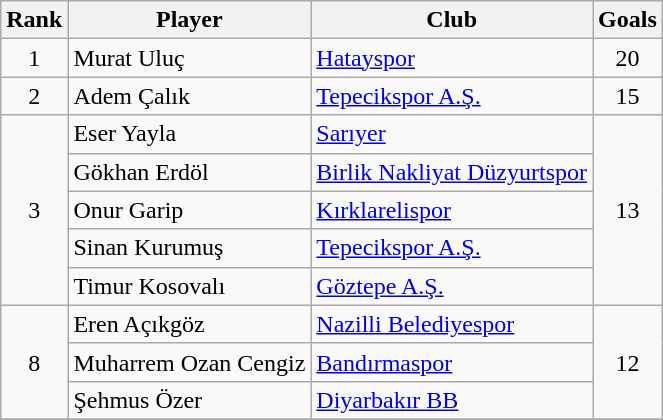<table class="wikitable" style="text-align: left;">
<tr>
<th>Rank</th>
<th>Player</th>
<th>Club</th>
<th>Goals</th>
</tr>
<tr>
<td rowspan=1 align=center>1</td>
<td>Murat Uluç</td>
<td><a href='#'>Hatayspor</a></td>
<td rowspan=1 align=center>20</td>
</tr>
<tr>
<td rowspan=1 align=center>2</td>
<td>Adem Çalık</td>
<td><a href='#'>Tepecikspor A.Ş.</a></td>
<td rowspan=1 align=center>15</td>
</tr>
<tr>
<td rowspan=5 align=center>3</td>
<td>Eser Yayla</td>
<td><a href='#'>Sarıyer</a></td>
<td rowspan=5 align=center>13</td>
</tr>
<tr>
<td>Gökhan Erdöl</td>
<td><a href='#'>Birlik Nakliyat Düzyurtspor</a></td>
</tr>
<tr>
<td>Onur Garip</td>
<td><a href='#'>Kırklarelispor</a></td>
</tr>
<tr>
<td>Sinan Kurumuş</td>
<td><a href='#'>Tepecikspor A.Ş.</a></td>
</tr>
<tr>
<td>Timur Kosovalı</td>
<td><a href='#'>Göztepe A.Ş.</a></td>
</tr>
<tr>
<td rowspan=3 align=center>8</td>
<td>Eren Açıkgöz</td>
<td><a href='#'>Nazilli Belediyespor</a></td>
<td rowspan=3 align=center>12</td>
</tr>
<tr>
<td>Muharrem Ozan Cengiz</td>
<td><a href='#'>Bandırmaspor</a></td>
</tr>
<tr>
<td>Şehmus Özer</td>
<td><a href='#'>Diyarbakır BB</a></td>
</tr>
<tr>
</tr>
</table>
